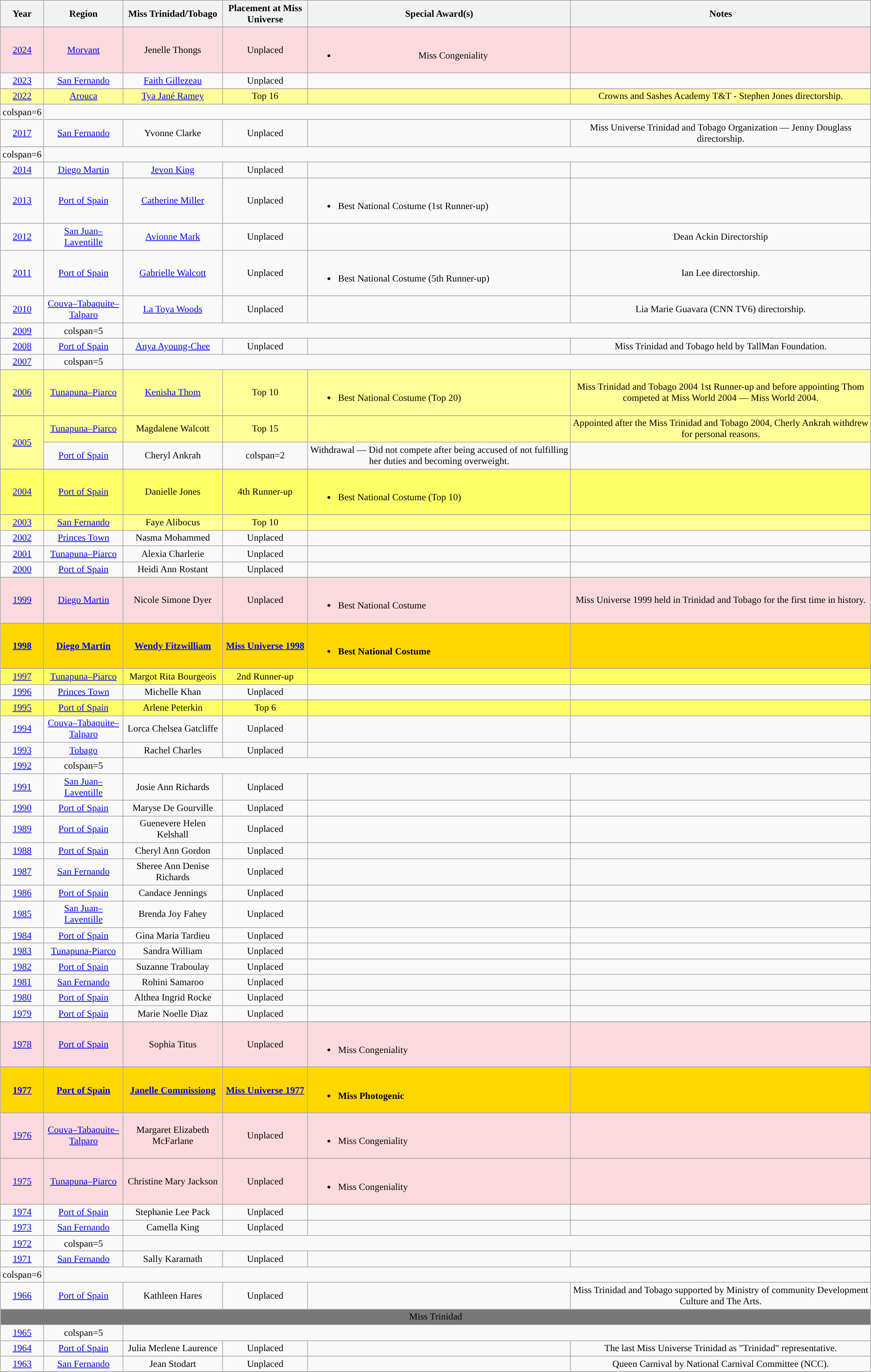<table class="wikitable " style="font-size: 85%; text-align:center;">
<tr>
<th>Year</th>
<th>Region</th>
<th>Miss Trinidad/Tobago</th>
<th>Placement at Miss Universe</th>
<th>Special Award(s)</th>
<th>Notes</th>
</tr>
<tr>
</tr>
<tr style="background-color:#FADADD">
<td><a href='#'>2024</a></td>
<td><a href='#'>Morvant</a></td>
<td>Jenelle Thongs</td>
<td>Unplaced </td>
<td><br><ul><li>Miss Congeniality</li></ul></td>
<td></td>
</tr>
<tr>
<td><a href='#'>2023</a></td>
<td><a href='#'>San Fernando</a></td>
<td><a href='#'>Faith Gillezeau</a></td>
<td>Unplaced</td>
<td></td>
<td></td>
</tr>
<tr>
</tr>
<tr style="background-color:#FFFF99">
<td><a href='#'>2022</a></td>
<td><a href='#'>Arouca</a></td>
<td><a href='#'>Tya Jané Ramey</a></td>
<td>Top 16</td>
<td></td>
<td>Crowns and Sashes Academy T&T - Stephen Jones directorship.</td>
</tr>
<tr>
<td>colspan=6 </td>
</tr>
<tr>
<td><a href='#'>2017</a></td>
<td><a href='#'>San Fernando</a></td>
<td>Yvonne Clarke</td>
<td>Unplaced</td>
<td></td>
<td>Miss Universe Trinidad and Tobago Organization — Jenny Douglass directorship.</td>
</tr>
<tr>
</tr>
<tr bgcolor="#787878" colspan=10 align="center">
</tr>
<tr>
<td>colspan=6 </td>
</tr>
<tr>
<td><a href='#'>2014</a></td>
<td><a href='#'>Diego Martin</a></td>
<td><a href='#'>Jevon King</a></td>
<td>Unplaced</td>
<td></td>
<td></td>
</tr>
<tr>
<td><a href='#'>2013</a></td>
<td><a href='#'>Port of Spain</a></td>
<td><a href='#'>Catherine Miller</a></td>
<td>Unplaced</td>
<td align="left"><br><ul><li>Best National Costume (1st Runner-up)</li></ul></td>
<td></td>
</tr>
<tr>
<td><a href='#'>2012</a></td>
<td><a href='#'>San Juan–Laventille</a></td>
<td><a href='#'>Avionne Mark</a></td>
<td>Unplaced</td>
<td></td>
<td>Dean Ackin Directorship</td>
</tr>
<tr>
<td><a href='#'>2011</a></td>
<td><a href='#'>Port of Spain</a></td>
<td><a href='#'>Gabrielle Walcott</a></td>
<td>Unplaced</td>
<td align="left"><br><ul><li>Best National Costume (5th Runner-up)</li></ul></td>
<td>Ian Lee directorship.</td>
</tr>
<tr>
<td><a href='#'>2010</a></td>
<td><a href='#'>Couva–Tabaquite–Talparo</a></td>
<td><a href='#'>La Toya Woods</a></td>
<td>Unplaced</td>
<td></td>
<td>Lia Marie Guavara (CNN TV6) directorship.</td>
</tr>
<tr>
<td><a href='#'>2009</a></td>
<td>colspan=5 </td>
</tr>
<tr>
<td><a href='#'>2008</a></td>
<td><a href='#'>Port of Spain</a></td>
<td><a href='#'>Anya Ayoung-Chee</a></td>
<td>Unplaced</td>
<td></td>
<td>Miss Trinidad and Tobago held by TallMan Foundation.</td>
</tr>
<tr>
<td><a href='#'>2007</a></td>
<td>colspan=5 </td>
</tr>
<tr>
</tr>
<tr style="background-color:#FFFF99">
<td><a href='#'>2006</a></td>
<td><a href='#'>Tunapuna–Piarco</a></td>
<td><a href='#'>Kenisha Thom</a></td>
<td>Top 10</td>
<td align="left"><br><ul><li>Best National Costume (Top 20)</li></ul></td>
<td>Miss Trinidad and Tobago 2004 1st Runner-up and before appointing Thom competed at Miss World 2004 — Miss World 2004.</td>
</tr>
<tr>
</tr>
<tr style="background-color:#FFFF99">
<td rowspan=2><a href='#'>2005</a></td>
<td><a href='#'>Tunapuna–Piarco</a></td>
<td>Magdalene Walcott</td>
<td>Top 15</td>
<td></td>
<td>Appointed after the Miss Trinidad and Tobago 2004, Cherly Ankrah withdrew for personal reasons.</td>
</tr>
<tr>
<td><a href='#'>Port of Spain</a></td>
<td>Cheryl Ankrah</td>
<td>colspan=2 </td>
<td>Withdrawal — Did not compete after being accused of not fulfilling her duties and becoming overweight.</td>
</tr>
<tr>
</tr>
<tr style="background-color:#FFFF66">
<td><a href='#'>2004</a></td>
<td><a href='#'>Port of Spain</a></td>
<td>Danielle Jones</td>
<td>4th Runner-up</td>
<td align="left"><br><ul><li>Best National Costume (Top 10)</li></ul></td>
<td></td>
</tr>
<tr>
</tr>
<tr style="background-color:#FFFF99">
<td><a href='#'>2003</a></td>
<td><a href='#'>San Fernando</a></td>
<td>Faye Alibocus</td>
<td>Top 10</td>
<td></td>
<td></td>
</tr>
<tr>
<td><a href='#'>2002</a></td>
<td><a href='#'>Princes Town</a></td>
<td>Nasma Mohammed</td>
<td>Unplaced</td>
<td></td>
<td></td>
</tr>
<tr>
<td><a href='#'>2001</a></td>
<td><a href='#'>Tunapuna–Piarco</a></td>
<td>Alexia Charlerie</td>
<td>Unplaced</td>
<td></td>
<td></td>
</tr>
<tr>
<td><a href='#'>2000</a></td>
<td><a href='#'>Port of Spain</a></td>
<td>Heidi Ann Rostant</td>
<td>Unplaced</td>
<td></td>
<td></td>
</tr>
<tr>
</tr>
<tr style="background-color:#FADADD">
<td><a href='#'>1999</a></td>
<td><a href='#'>Diego Martin</a></td>
<td>Nicole Simone Dyer</td>
<td>Unplaced</td>
<td align="left"><br><ul><li>Best National Costume</li></ul></td>
<td>Miss Universe 1999 held in Trinidad and Tobago for the first time in history.</td>
</tr>
<tr>
</tr>
<tr style="background-color:gold; font-weight: bold">
<td><a href='#'>1998</a></td>
<td><a href='#'>Diego Martin</a></td>
<td><a href='#'>Wendy Fitzwilliam</a></td>
<td><a href='#'>Miss Universe 1998</a></td>
<td align="left"><br><ul><li>Best National Costume</li></ul></td>
<td></td>
</tr>
<tr>
</tr>
<tr style="background-color:#FFFF66">
<td><a href='#'>1997</a></td>
<td><a href='#'>Tunapuna–Piarco</a></td>
<td>Margot Rita Bourgeois</td>
<td>2nd Runner-up</td>
<td></td>
<td></td>
</tr>
<tr>
<td><a href='#'>1996</a></td>
<td><a href='#'>Princes Town</a></td>
<td>Michelle Khan</td>
<td>Unplaced</td>
<td></td>
<td></td>
</tr>
<tr>
</tr>
<tr style="background-color:#FFFF66">
<td><a href='#'>1995</a></td>
<td><a href='#'>Port of Spain</a></td>
<td>Arlene Peterkin</td>
<td>Top 6</td>
<td></td>
<td></td>
</tr>
<tr>
<td><a href='#'>1994</a></td>
<td><a href='#'>Couva–Tabaquite–Talparo</a></td>
<td>Lorca Chelsea Gatcliffe</td>
<td>Unplaced</td>
<td></td>
<td></td>
</tr>
<tr>
<td><a href='#'>1993</a></td>
<td><a href='#'>Tobago</a></td>
<td>Rachel Charles</td>
<td>Unplaced</td>
<td></td>
<td></td>
</tr>
<tr>
<td><a href='#'>1992</a></td>
<td>colspan=5 </td>
</tr>
<tr>
<td><a href='#'>1991</a></td>
<td><a href='#'>San Juan–Laventille</a></td>
<td>Josie Ann Richards</td>
<td>Unplaced</td>
<td></td>
<td></td>
</tr>
<tr>
<td><a href='#'>1990</a></td>
<td><a href='#'>Port of Spain</a></td>
<td>Maryse De Gourville</td>
<td>Unplaced</td>
<td></td>
<td></td>
</tr>
<tr>
<td><a href='#'>1989</a></td>
<td><a href='#'>Port of Spain</a></td>
<td>Guenevere Helen Kelshall</td>
<td>Unplaced</td>
<td></td>
<td></td>
</tr>
<tr>
<td><a href='#'>1988</a></td>
<td><a href='#'>Port of Spain</a></td>
<td>Cheryl Ann Gordon</td>
<td>Unplaced</td>
<td></td>
<td></td>
</tr>
<tr>
<td><a href='#'>1987</a></td>
<td><a href='#'>San Fernando</a></td>
<td>Sheree Ann Denise Richards</td>
<td>Unplaced</td>
<td></td>
<td></td>
</tr>
<tr>
<td><a href='#'>1986</a></td>
<td><a href='#'>Port of Spain</a></td>
<td>Candace Jennings</td>
<td>Unplaced</td>
<td></td>
<td></td>
</tr>
<tr>
<td><a href='#'>1985</a></td>
<td><a href='#'>San Juan–Laventille</a></td>
<td>Brenda Joy Fahey</td>
<td>Unplaced</td>
<td></td>
<td></td>
</tr>
<tr>
<td><a href='#'>1984</a></td>
<td><a href='#'>Port of Spain</a></td>
<td>Gina Maria Tardieu</td>
<td>Unplaced</td>
<td></td>
<td></td>
</tr>
<tr>
<td><a href='#'>1983</a></td>
<td><a href='#'>Tunapuna-Piarco</a></td>
<td>Sandra William</td>
<td>Unplaced</td>
<td></td>
<td></td>
</tr>
<tr>
<td><a href='#'>1982</a></td>
<td><a href='#'>Port of Spain</a></td>
<td>Suzanne Traboulay</td>
<td>Unplaced</td>
<td></td>
<td></td>
</tr>
<tr>
<td><a href='#'>1981</a></td>
<td><a href='#'>San Fernando</a></td>
<td>Rohini Samaroo</td>
<td>Unplaced</td>
<td></td>
<td></td>
</tr>
<tr>
<td><a href='#'>1980</a></td>
<td><a href='#'>Port of Spain</a></td>
<td>Althea Ingrid Rocke</td>
<td>Unplaced</td>
<td></td>
<td></td>
</tr>
<tr>
<td><a href='#'>1979</a></td>
<td><a href='#'>Port of Spain</a></td>
<td>Marie Noelle Diaz</td>
<td>Unplaced</td>
<td></td>
<td></td>
</tr>
<tr>
</tr>
<tr style="background-color:#FADADD">
<td><a href='#'>1978</a></td>
<td><a href='#'>Port of Spain</a></td>
<td>Sophia Titus</td>
<td>Unplaced</td>
<td align="left"><br><ul><li>Miss Congeniality</li></ul></td>
<td></td>
</tr>
<tr>
</tr>
<tr style="background-color:gold; font-weight: bold">
<td><a href='#'>1977</a></td>
<td><a href='#'>Port of Spain</a></td>
<td><a href='#'>Janelle Commissiong</a></td>
<td><a href='#'>Miss Universe 1977</a></td>
<td align="left"><br><ul><li>Miss Photogenic</li></ul></td>
<td></td>
</tr>
<tr>
</tr>
<tr style="background-color:#FADADD">
<td><a href='#'>1976</a></td>
<td><a href='#'>Couva–Tabaquite–Talparo</a></td>
<td>Margaret Elizabeth McFarlane</td>
<td>Unplaced</td>
<td align="left"><br><ul><li>Miss Congeniality</li></ul></td>
<td></td>
</tr>
<tr>
</tr>
<tr style="background-color:#FADADD">
<td><a href='#'>1975</a></td>
<td><a href='#'>Tunapuna–Piarco</a></td>
<td>Christine Mary Jackson</td>
<td>Unplaced</td>
<td align="left"><br><ul><li>Miss Congeniality</li></ul></td>
<td></td>
</tr>
<tr>
<td><a href='#'>1974</a></td>
<td><a href='#'>Port of Spain</a></td>
<td>Stephanie Lee Pack</td>
<td>Unplaced</td>
<td></td>
<td></td>
</tr>
<tr>
<td><a href='#'>1973</a></td>
<td><a href='#'>San Fernando</a></td>
<td>Camella King</td>
<td>Unplaced</td>
<td></td>
<td></td>
</tr>
<tr>
<td><a href='#'>1972</a></td>
<td>colspan=5 </td>
</tr>
<tr>
<td><a href='#'>1971</a></td>
<td><a href='#'>San Fernando</a></td>
<td>Sally Karamath</td>
<td>Unplaced</td>
<td></td>
<td></td>
</tr>
<tr>
<td>colspan=6 </td>
</tr>
<tr>
<td><a href='#'>1966</a></td>
<td><a href='#'>Port of Spain</a></td>
<td>Kathleen Hares</td>
<td>Unplaced</td>
<td></td>
<td>Miss Trinidad and Tobago supported by Ministry of community Development Culture and The Arts.</td>
</tr>
<tr>
</tr>
<tr bgcolor="#787878" colspan=10 align="center">
<td colspan="6"><span>Miss Trinidad</span></td>
</tr>
<tr>
<td><a href='#'>1965</a></td>
<td>colspan=5 </td>
</tr>
<tr>
<td><a href='#'>1964</a></td>
<td><a href='#'>Port of Spain</a></td>
<td>Julia Merlene Laurence</td>
<td>Unplaced</td>
<td></td>
<td>The last Miss Universe Trinidad as "Trinidad" representative.</td>
</tr>
<tr>
<td><a href='#'>1963</a></td>
<td><a href='#'>San Fernando</a></td>
<td>Jean Stodart</td>
<td>Unplaced</td>
<td></td>
<td>Queen Carnival by National Carnival Committee (NCC).</td>
</tr>
<tr>
</tr>
</table>
